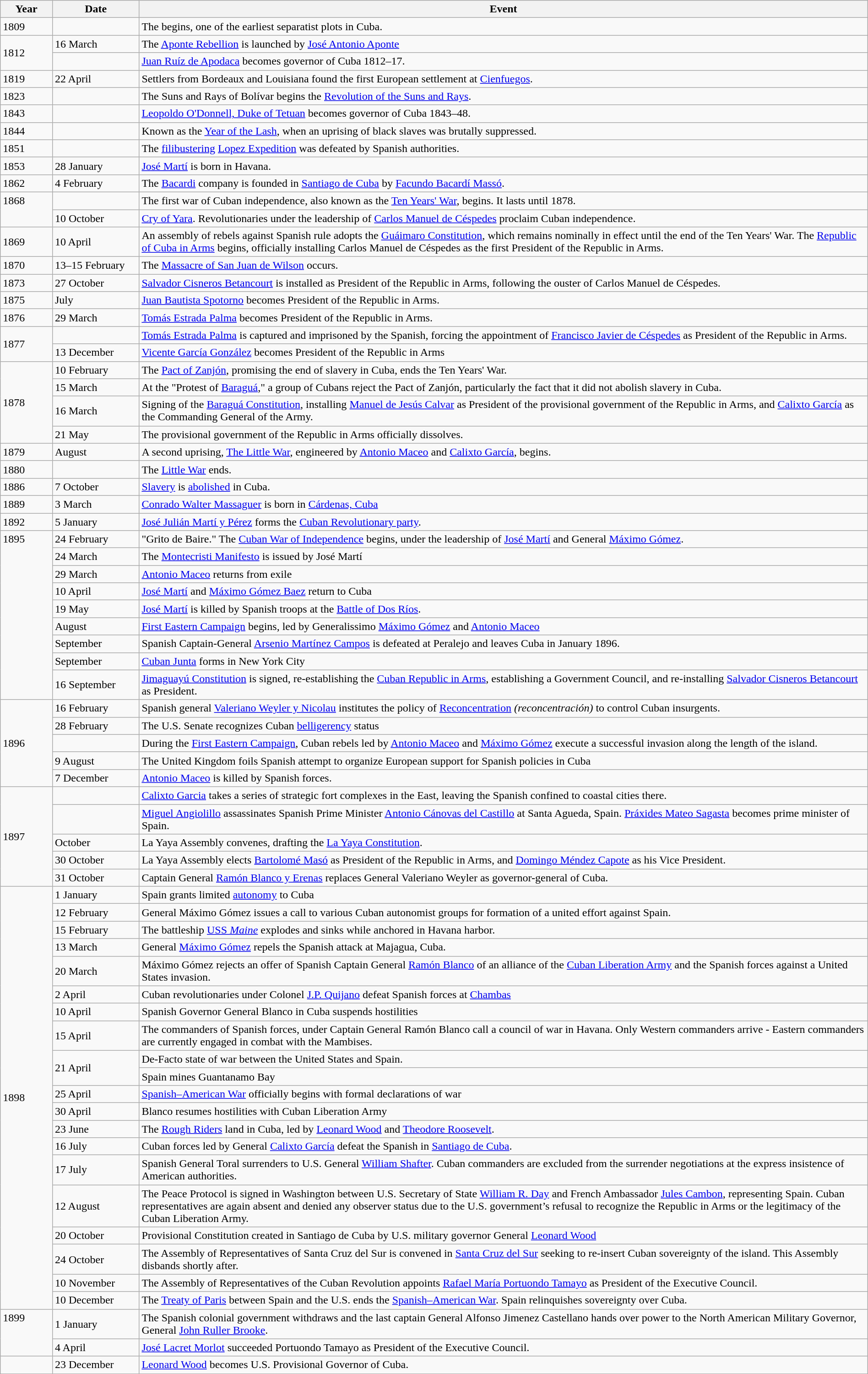<table class="wikitable" width="100%">
<tr>
<th style="width:6%">Year</th>
<th style="width:10%">Date</th>
<th>Event</th>
</tr>
<tr>
<td>1809</td>
<td></td>
<td>The  begins, one of the earliest separatist plots in Cuba.</td>
</tr>
<tr>
<td rowspan="2">1812</td>
<td>16 March</td>
<td>The <a href='#'>Aponte Rebellion</a> is launched by <a href='#'>José Antonio Aponte</a></td>
</tr>
<tr>
<td></td>
<td><a href='#'>Juan Ruíz de Apodaca</a> becomes governor of Cuba 1812–17.</td>
</tr>
<tr>
<td>1819</td>
<td>22 April</td>
<td>Settlers from Bordeaux and Louisiana found the first European settlement at <a href='#'>Cienfuegos</a>.</td>
</tr>
<tr>
<td>1823</td>
<td></td>
<td>The Suns and Rays of Bolívar begins the <a href='#'>Revolution of the Suns and Rays</a>.</td>
</tr>
<tr>
<td>1843</td>
<td></td>
<td><a href='#'>Leopoldo O'Donnell, Duke of Tetuan</a> becomes governor of Cuba 1843–48.</td>
</tr>
<tr>
<td>1844</td>
<td></td>
<td>Known as the <a href='#'>Year of the Lash</a>, when an uprising of black slaves was brutally suppressed.</td>
</tr>
<tr>
<td>1851</td>
<td></td>
<td>The <a href='#'>filibustering</a> <a href='#'>Lopez Expedition</a> was defeated by Spanish authorities.</td>
</tr>
<tr>
<td>1853</td>
<td>28 January</td>
<td><a href='#'>José Martí</a> is born in Havana.</td>
</tr>
<tr>
<td>1862</td>
<td>4 February</td>
<td>The <a href='#'>Bacardi</a> company is founded in <a href='#'>Santiago de Cuba</a> by <a href='#'>Facundo Bacardí Massó</a>.</td>
</tr>
<tr>
<td rowspan="2" valign="top">1868</td>
<td></td>
<td>The first war of Cuban independence, also known as the <a href='#'>Ten Years' War</a>, begins. It lasts until 1878.</td>
</tr>
<tr>
<td>10 October</td>
<td><a href='#'>Cry of Yara</a>. Revolutionaries under the leadership of <a href='#'>Carlos Manuel de Céspedes</a> proclaim Cuban independence.</td>
</tr>
<tr>
<td>1869</td>
<td>10 April</td>
<td>An assembly of rebels against Spanish rule adopts the <a href='#'>Guáimaro Constitution</a>, which remains nominally in effect until the end of the Ten Years' War. The <a href='#'>Republic of Cuba in Arms</a> begins, officially installing Carlos Manuel de Céspedes as the first President of the Republic in Arms.</td>
</tr>
<tr>
<td>1870</td>
<td>13–15 February</td>
<td>The <a href='#'>Massacre of San Juan de Wilson</a> occurs.</td>
</tr>
<tr>
<td>1873</td>
<td>27 October</td>
<td><a href='#'>Salvador Cisneros Betancourt</a> is installed as President of the Republic in Arms, following the ouster of Carlos Manuel de Céspedes.</td>
</tr>
<tr>
<td>1875</td>
<td>July</td>
<td><a href='#'>Juan Bautista Spotorno</a> becomes President of the Republic in Arms.</td>
</tr>
<tr>
<td>1876</td>
<td>29 March</td>
<td><a href='#'>Tomás Estrada Palma</a> becomes President of the Republic in Arms.</td>
</tr>
<tr>
<td rowspan="2">1877</td>
<td></td>
<td><a href='#'>Tomás Estrada Palma</a> is captured and imprisoned by the Spanish, forcing the appointment of <a href='#'>Francisco Javier de Céspedes</a> as President of the Republic in Arms.</td>
</tr>
<tr>
<td>13 December</td>
<td><a href='#'>Vicente García González</a> becomes President of the Republic in Arms</td>
</tr>
<tr>
<td rowspan="4">1878</td>
<td>10 February</td>
<td>The <a href='#'>Pact of Zanjón</a>, promising the end of slavery in Cuba, ends the Ten Years' War.</td>
</tr>
<tr>
<td>15 March</td>
<td>At the "Protest of <a href='#'>Baraguá</a>," a group of Cubans reject the Pact of Zanjón, particularly the fact that it did not abolish slavery in Cuba.</td>
</tr>
<tr>
<td>16 March</td>
<td>Signing of the <a href='#'>Baraguá Constitution</a>, installing <a href='#'>Manuel de Jesús Calvar</a> as President of the provisional government of the Republic in Arms, and <a href='#'>Calixto García</a> as the Commanding General of the Army.</td>
</tr>
<tr>
<td>21 May</td>
<td>The provisional government of the Republic in Arms officially dissolves.</td>
</tr>
<tr>
<td>1879</td>
<td>August</td>
<td>A second uprising, <a href='#'>The Little War</a>, engineered by <a href='#'>Antonio Maceo</a> and <a href='#'>Calixto García</a>, begins.</td>
</tr>
<tr>
<td>1880</td>
<td></td>
<td>The <a href='#'>Little War</a> ends.</td>
</tr>
<tr>
<td>1886</td>
<td>7 October</td>
<td><a href='#'>Slavery</a> is <a href='#'>abolished</a> in Cuba.</td>
</tr>
<tr>
<td>1889</td>
<td>3 March</td>
<td><a href='#'>Conrado Walter Massaguer</a> is born in <a href='#'>Cárdenas, Cuba</a></td>
</tr>
<tr>
<td>1892</td>
<td>5 January</td>
<td><a href='#'>José Julián Martí y Pérez</a> forms the <a href='#'>Cuban Revolutionary party</a>.</td>
</tr>
<tr>
<td rowspan="9" valign="top">1895</td>
<td>24 February</td>
<td>"Grito de Baire." The <a href='#'>Cuban War of Independence</a> begins, under the leadership of <a href='#'>José Martí</a> and General <a href='#'>Máximo Gómez</a>.</td>
</tr>
<tr>
<td>24 March</td>
<td>The <a href='#'>Montecristi Manifesto</a> is issued by José Martí</td>
</tr>
<tr>
<td>29 March</td>
<td><a href='#'>Antonio Maceo</a> returns from exile</td>
</tr>
<tr>
<td>10 April</td>
<td><a href='#'>José Martí</a> and <a href='#'>Máximo Gómez Baez</a> return to Cuba</td>
</tr>
<tr>
<td>19 May</td>
<td><a href='#'>José Martí</a> is killed by Spanish troops at the <a href='#'>Battle of Dos Ríos</a>.</td>
</tr>
<tr>
<td>August</td>
<td><a href='#'>First Eastern Campaign</a> begins, led by Generalissimo <a href='#'>Máximo Gómez</a> and <a href='#'>Antonio Maceo</a></td>
</tr>
<tr>
<td>September</td>
<td>Spanish Captain-General <a href='#'>Arsenio Martínez Campos</a> is defeated at Peralejo and leaves Cuba in January 1896.</td>
</tr>
<tr>
<td>September</td>
<td><a href='#'>Cuban Junta</a> forms in New York City</td>
</tr>
<tr>
<td>16 September</td>
<td><a href='#'>Jimaguayú Constitution</a> is signed, re-establishing the <a href='#'>Cuban Republic in Arms</a>, establishing a Government Council, and re-installing <a href='#'>Salvador Cisneros Betancourt</a> as President.</td>
</tr>
<tr>
<td rowspan="5">1896</td>
<td>16 February</td>
<td>Spanish general <a href='#'>Valeriano Weyler y Nicolau</a> institutes the policy of <a href='#'>Reconcentration</a> <em>(reconcentración)</em> to control Cuban insurgents.</td>
</tr>
<tr>
<td>28 February</td>
<td>The U.S. Senate recognizes Cuban <a href='#'>belligerency</a> status</td>
</tr>
<tr>
<td></td>
<td>During the <a href='#'>First Eastern Campaign</a>, Cuban rebels led by <a href='#'>Antonio Maceo</a> and <a href='#'>Máximo Gómez</a> execute a successful invasion along the length of the island.</td>
</tr>
<tr>
<td>9 August</td>
<td>The United Kingdom foils Spanish attempt to organize European support for Spanish policies in Cuba</td>
</tr>
<tr>
<td>7 December</td>
<td><a href='#'>Antonio Maceo</a> is killed by Spanish forces.</td>
</tr>
<tr>
<td rowspan="5">1897</td>
<td></td>
<td><a href='#'>Calixto Garcia</a> takes a series of strategic fort complexes in the East, leaving the Spanish confined to coastal cities there.</td>
</tr>
<tr>
<td></td>
<td><a href='#'>Miguel Angiolillo</a> assassinates Spanish Prime Minister <a href='#'>Antonio Cánovas del Castillo</a> at Santa Agueda, Spain. <a href='#'>Práxides Mateo Sagasta</a> becomes prime minister of Spain.</td>
</tr>
<tr>
<td>October</td>
<td>La Yaya Assembly convenes, drafting the <a href='#'>La Yaya Constitution</a>.</td>
</tr>
<tr>
<td>30 October</td>
<td>La Yaya Assembly elects <a href='#'>Bartolomé Masó</a> as President of the Republic in Arms, and <a href='#'>Domingo Méndez Capote</a> as his Vice President.</td>
</tr>
<tr>
<td>31 October</td>
<td>Captain General <a href='#'>Ramón Blanco y Erenas</a> replaces General Valeriano Weyler as governor-general of Cuba.</td>
</tr>
<tr>
<td rowspan="20">1898</td>
<td>1 January</td>
<td>Spain grants limited <a href='#'>autonomy</a> to Cuba</td>
</tr>
<tr>
<td>12 February</td>
<td>General Máximo Gómez issues a call to various Cuban autonomist groups for formation of a united effort against Spain.</td>
</tr>
<tr>
<td>15 February</td>
<td>The battleship <a href='#'>USS <em>Maine</em></a> explodes and sinks while anchored in Havana harbor.</td>
</tr>
<tr>
<td>13 March</td>
<td>General <a href='#'>Máximo Gómez</a> repels the Spanish attack at Majagua, Cuba.</td>
</tr>
<tr>
<td>20 March</td>
<td>Máximo Gómez rejects an offer of Spanish Captain General <a href='#'>Ramón Blanco</a> of an alliance of the <a href='#'>Cuban Liberation Army</a> and the Spanish forces against a United States invasion.</td>
</tr>
<tr>
<td>2 April</td>
<td>Cuban revolutionaries under Colonel <a href='#'>J.P. Quijano</a> defeat Spanish forces at <a href='#'>Chambas</a></td>
</tr>
<tr>
<td>10 April</td>
<td>Spanish Governor General Blanco in Cuba suspends hostilities</td>
</tr>
<tr>
<td>15 April</td>
<td>The commanders of Spanish forces, under Captain General Ramón Blanco call a council of war in Havana. Only Western commanders arrive - Eastern commanders are currently engaged in combat with the Mambises.</td>
</tr>
<tr>
<td rowspan="2">21 April</td>
<td>De-Facto state of war between the United States and Spain.</td>
</tr>
<tr>
<td>Spain mines Guantanamo Bay</td>
</tr>
<tr>
<td>25 April</td>
<td><a href='#'>Spanish–American War</a> officially begins with formal declarations of war</td>
</tr>
<tr>
<td>30 April</td>
<td>Blanco resumes hostilities with Cuban Liberation Army</td>
</tr>
<tr>
<td>23 June</td>
<td>The <a href='#'>Rough Riders</a> land in Cuba, led by <a href='#'>Leonard Wood</a> and <a href='#'>Theodore Roosevelt</a>.</td>
</tr>
<tr>
<td>16 July</td>
<td>Cuban forces led by General <a href='#'>Calixto García</a> defeat the Spanish in <a href='#'>Santiago de Cuba</a>.</td>
</tr>
<tr>
<td>17 July</td>
<td>Spanish General Toral surrenders to U.S. General <a href='#'>William Shafter</a>. Cuban commanders are excluded from the surrender negotiations at the express insistence of American authorities.</td>
</tr>
<tr>
<td>12 August</td>
<td>The Peace Protocol is signed in Washington between U.S. Secretary of State <a href='#'>William R. Day</a> and French Ambassador <a href='#'>Jules Cambon</a>, representing Spain. Cuban representatives are again absent and denied any observer status due to the U.S. government’s refusal to recognize the Republic in Arms or the legitimacy of the Cuban Liberation Army.</td>
</tr>
<tr>
<td>20 October</td>
<td>Provisional Constitution created in Santiago de Cuba by U.S. military governor General <a href='#'>Leonard Wood</a></td>
</tr>
<tr>
<td>24 October</td>
<td>The Assembly of Representatives of Santa Cruz del Sur is convened in <a href='#'>Santa Cruz del Sur</a> seeking to re-insert Cuban sovereignty of the island. This Assembly disbands shortly after.</td>
</tr>
<tr>
<td>10 November</td>
<td>The Assembly of Representatives of the Cuban Revolution appoints <a href='#'>Rafael María Portuondo Tamayo</a> as President of the Executive Council.</td>
</tr>
<tr>
<td>10 December</td>
<td>The <a href='#'>Treaty of Paris</a> between Spain and the U.S. ends the <a href='#'>Spanish–American War</a>. Spain relinquishes sovereignty over Cuba.</td>
</tr>
<tr>
<td rowspan="2" valign="top">1899</td>
<td>1 January</td>
<td>The Spanish colonial government withdraws and the last captain General Alfonso Jimenez Castellano hands over power to the North American Military Governor, General <a href='#'>John Ruller Brooke</a>.</td>
</tr>
<tr>
<td>4 April</td>
<td><a href='#'>José Lacret Morlot</a> succeeded Portuondo Tamayo as President of the Executive Council.</td>
</tr>
<tr>
<td></td>
<td>23 December</td>
<td><a href='#'>Leonard Wood</a> becomes U.S. Provisional Governor of Cuba.</td>
</tr>
</table>
